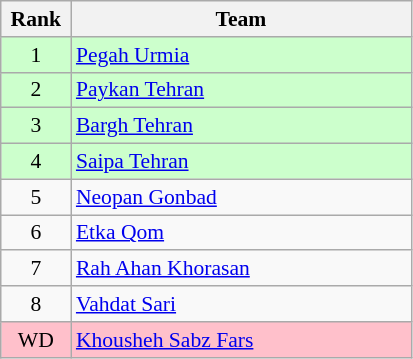<table class="wikitable" style="text-align:center; font-size:90%">
<tr>
<th width=40>Rank</th>
<th width=220>Team</th>
</tr>
<tr bgcolor=ccffcc>
<td>1</td>
<td align="left"><a href='#'>Pegah Urmia</a></td>
</tr>
<tr bgcolor=CCFFCC>
<td>2</td>
<td align="left"><a href='#'>Paykan Tehran</a></td>
</tr>
<tr bgcolor=CCFFCC>
<td>3</td>
<td align="left"><a href='#'>Bargh Tehran</a></td>
</tr>
<tr bgcolor=CCFFCC>
<td>4</td>
<td align="left"><a href='#'>Saipa Tehran</a></td>
</tr>
<tr>
<td>5</td>
<td align="left"><a href='#'>Neopan Gonbad</a></td>
</tr>
<tr>
<td>6</td>
<td align="left"><a href='#'>Etka Qom</a></td>
</tr>
<tr>
<td>7</td>
<td align="left"><a href='#'>Rah Ahan Khorasan</a></td>
</tr>
<tr>
<td>8</td>
<td align="left"><a href='#'>Vahdat Sari</a></td>
</tr>
<tr bgcolor=pink>
<td>WD</td>
<td align="left"><a href='#'>Khousheh Sabz Fars</a></td>
</tr>
</table>
